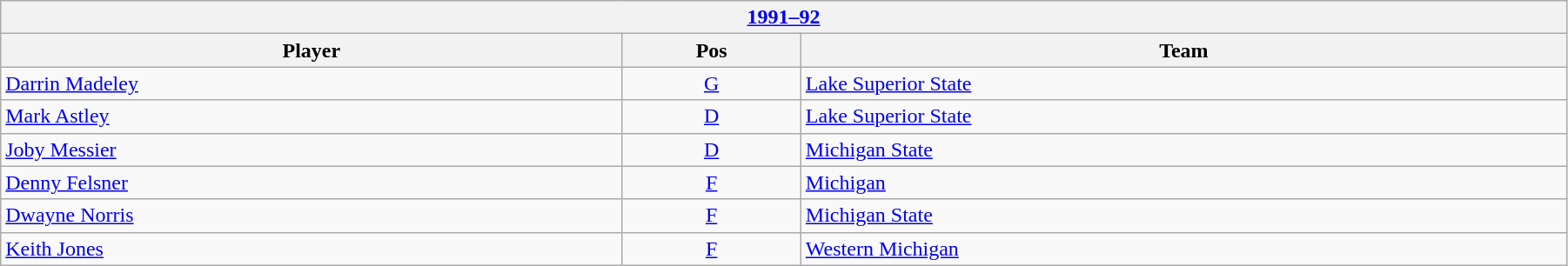<table class="wikitable" width=95%>
<tr>
<th colspan=3><a href='#'>1991–92</a></th>
</tr>
<tr>
<th>Player</th>
<th>Pos</th>
<th>Team</th>
</tr>
<tr>
<td><a href='#'>Darrin Madeley</a></td>
<td style="text-align:center;"><a href='#'>G</a></td>
<td><a href='#'>Lake Superior State</a></td>
</tr>
<tr>
<td><a href='#'>Mark Astley</a></td>
<td style="text-align:center;"><a href='#'>D</a></td>
<td><a href='#'>Lake Superior State</a></td>
</tr>
<tr>
<td><a href='#'>Joby Messier</a></td>
<td style="text-align:center;"><a href='#'>D</a></td>
<td><a href='#'>Michigan State</a></td>
</tr>
<tr>
<td><a href='#'>Denny Felsner</a></td>
<td style="text-align:center;"><a href='#'>F</a></td>
<td><a href='#'>Michigan</a></td>
</tr>
<tr>
<td><a href='#'>Dwayne Norris</a></td>
<td style="text-align:center;"><a href='#'>F</a></td>
<td><a href='#'>Michigan State</a></td>
</tr>
<tr>
<td><a href='#'>Keith Jones</a></td>
<td style="text-align:center;"><a href='#'>F</a></td>
<td><a href='#'>Western Michigan</a></td>
</tr>
</table>
